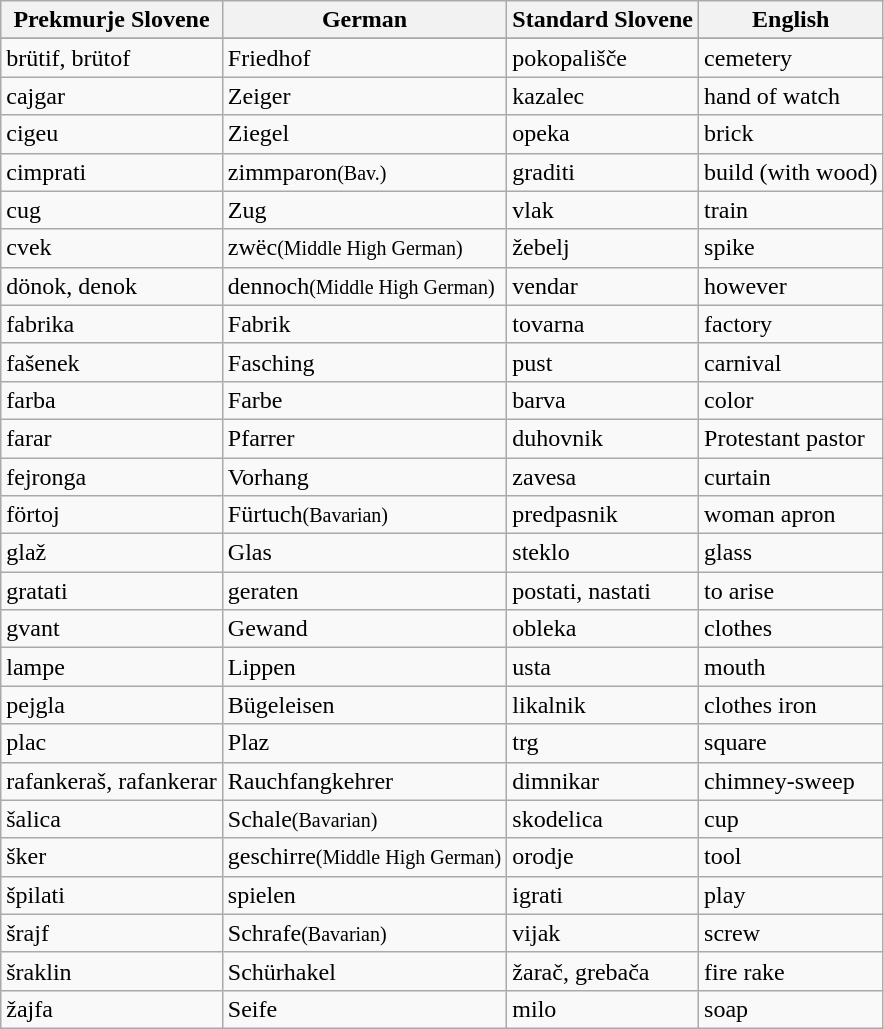<table class="wikitable">
<tr>
<th>Prekmurje Slovene</th>
<th>German</th>
<th>Standard Slovene</th>
<th>English</th>
</tr>
<tr>
</tr>
<tr>
<td>brütif, brütof</td>
<td>Friedhof</td>
<td>pokopališče</td>
<td>cemetery</td>
</tr>
<tr>
<td>cajgar</td>
<td>Zeiger</td>
<td>kazalec</td>
<td>hand of watch</td>
</tr>
<tr>
<td>cigeu</td>
<td>Ziegel</td>
<td>opeka</td>
<td>brick</td>
</tr>
<tr>
<td>cimprati</td>
<td>zimmparon<small>(Bav.)</small></td>
<td>graditi</td>
<td>build (with wood)</td>
</tr>
<tr>
<td>cug</td>
<td>Zug</td>
<td>vlak</td>
<td>train</td>
</tr>
<tr>
<td>cvek</td>
<td>zwëc<small>(Middle High German)</small></td>
<td>žebelj</td>
<td>spike</td>
</tr>
<tr>
<td>dönok, denok</td>
<td>dennoch<small>(Middle High German)</small></td>
<td>vendar</td>
<td>however</td>
</tr>
<tr>
<td>fabrika</td>
<td>Fabrik</td>
<td>tovarna</td>
<td>factory</td>
</tr>
<tr>
<td>fašenek</td>
<td>Fasching</td>
<td>pust</td>
<td>carnival</td>
</tr>
<tr>
<td>farba</td>
<td>Farbe</td>
<td>barva</td>
<td>color</td>
</tr>
<tr>
<td>farar</td>
<td>Pfarrer</td>
<td>duhovnik</td>
<td>Protestant pastor</td>
</tr>
<tr>
<td>fejronga</td>
<td>Vorhang</td>
<td>zavesa</td>
<td>curtain</td>
</tr>
<tr>
<td>förtoj</td>
<td>Fürtuch<small>(Bavarian)</small></td>
<td>predpasnik</td>
<td>woman apron</td>
</tr>
<tr>
<td>glaž</td>
<td>Glas</td>
<td>steklo</td>
<td>glass</td>
</tr>
<tr>
<td>gratati</td>
<td>geraten</td>
<td>postati, nastati</td>
<td>to arise</td>
</tr>
<tr>
<td>gvant</td>
<td>Gewand</td>
<td>obleka</td>
<td>clothes</td>
</tr>
<tr>
<td>lampe</td>
<td>Lippen</td>
<td>usta</td>
<td>mouth</td>
</tr>
<tr>
<td>pejgla</td>
<td>Bügeleisen</td>
<td>likalnik</td>
<td>clothes iron</td>
</tr>
<tr>
<td>plac</td>
<td>Plaz</td>
<td>trg</td>
<td>square</td>
</tr>
<tr>
<td>rafankeraš, rafankerar</td>
<td>Rauchfangkehrer</td>
<td>dimnikar</td>
<td>chimney-sweep</td>
</tr>
<tr>
<td>šalica</td>
<td>Schale<small>(Bavarian)</small></td>
<td>skodelica</td>
<td>cup</td>
</tr>
<tr>
<td>šker</td>
<td>geschirre<small>(Middle High German)</small></td>
<td>orodje</td>
<td>tool</td>
</tr>
<tr>
<td>špilati</td>
<td>spielen</td>
<td>igrati</td>
<td>play</td>
</tr>
<tr>
<td>šrajf</td>
<td>Schrafe<small>(Bavarian)</small></td>
<td>vijak</td>
<td>screw</td>
</tr>
<tr>
<td>šraklin</td>
<td>Schürhakel</td>
<td>žarač, grebača</td>
<td>fire rake</td>
</tr>
<tr>
<td>žajfa</td>
<td>Seife</td>
<td>milo</td>
<td>soap</td>
</tr>
</table>
